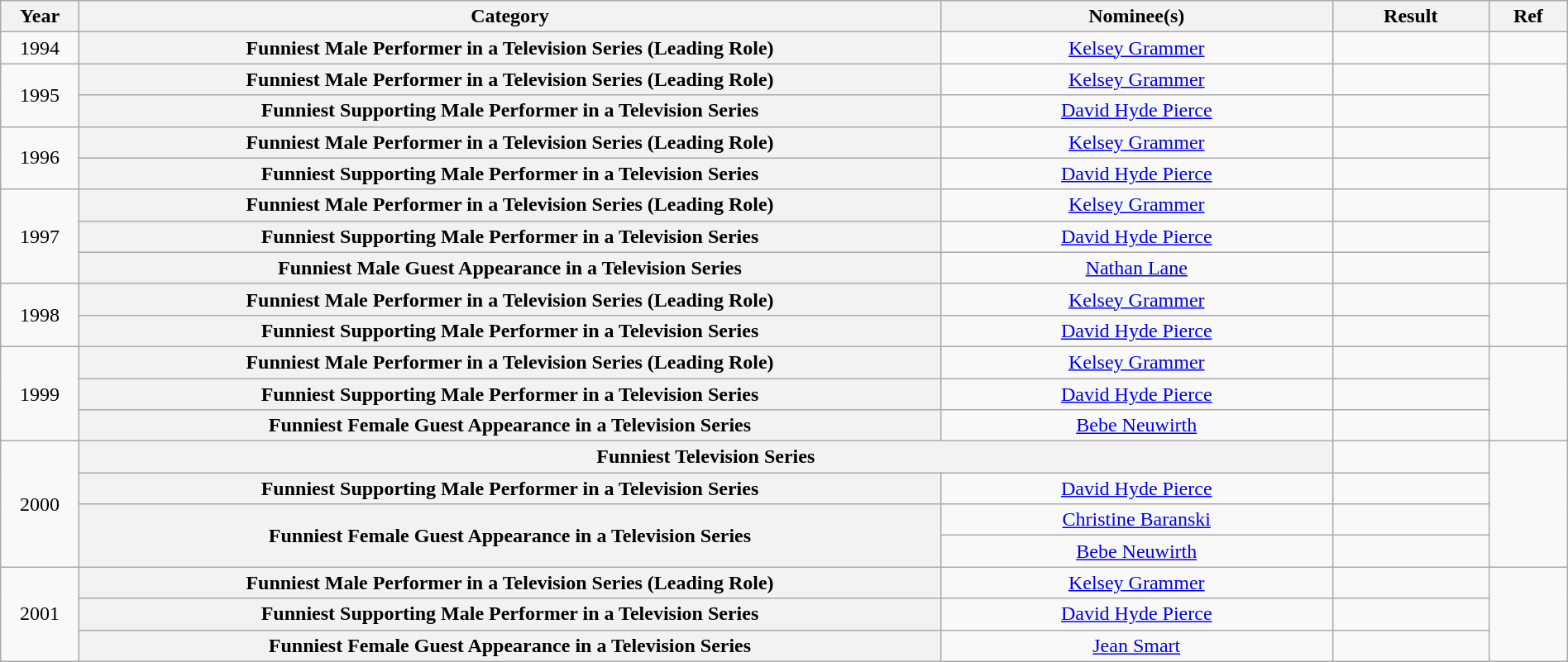<table class="wikitable plainrowheaders" style="font-size: 100%; text-align:center" width=100%>
<tr>
<th scope="col" width="5%">Year</th>
<th scope="col" width="55%">Category</th>
<th scope="col" width="25%">Nominee(s)</th>
<th scope="col" width="10%">Result</th>
<th scope="col" width="5%">Ref</th>
</tr>
<tr>
<td>1994</td>
<th scope="row" style="text-align: center;">Funniest Male Performer in a Television Series (Leading Role)</th>
<td><a href='#'>Kelsey Grammer</a></td>
<td></td>
<td></td>
</tr>
<tr>
<td rowspan="2">1995</td>
<th scope="row" style="text-align:center">Funniest Male Performer in a Television Series (Leading Role)</th>
<td><a href='#'>Kelsey Grammer</a></td>
<td></td>
<td rowspan="2"></td>
</tr>
<tr>
<th scope="row" style="text-align:center">Funniest Supporting Male Performer in a Television Series</th>
<td><a href='#'>David Hyde Pierce</a></td>
<td></td>
</tr>
<tr>
<td rowspan="2">1996</td>
<th scope="row" style="text-align:center">Funniest Male Performer in a Television Series (Leading Role)</th>
<td><a href='#'>Kelsey Grammer</a></td>
<td></td>
<td rowspan="2"></td>
</tr>
<tr>
<th scope="row" style="text-align:center">Funniest Supporting Male Performer in a Television Series</th>
<td><a href='#'>David Hyde Pierce</a></td>
<td></td>
</tr>
<tr>
<td rowspan="3">1997</td>
<th scope="row" style="text-align: center;">Funniest Male Performer in a Television Series (Leading Role)</th>
<td><a href='#'>Kelsey Grammer</a></td>
<td></td>
<td rowspan="3"></td>
</tr>
<tr>
<th scope="row" style="text-align: center;">Funniest Supporting Male Performer in a Television Series</th>
<td><a href='#'>David Hyde Pierce</a></td>
<td></td>
</tr>
<tr>
<th scope="row" style="text-align: center;">Funniest Male Guest Appearance in a Television Series</th>
<td><a href='#'>Nathan Lane</a></td>
<td></td>
</tr>
<tr>
<td rowspan="2">1998</td>
<th scope="row" style="text-align: center;">Funniest Male Performer in a Television Series (Leading Role)</th>
<td><a href='#'>Kelsey Grammer</a></td>
<td></td>
<td rowspan="2"></td>
</tr>
<tr>
<th scope="row" style="text-align:center">Funniest Supporting Male Performer in a Television Series</th>
<td><a href='#'>David Hyde Pierce</a></td>
<td></td>
</tr>
<tr>
<td rowspan="3">1999</td>
<th scope="row" style="text-align:center">Funniest Male Performer in a Television Series (Leading Role)</th>
<td><a href='#'>Kelsey Grammer</a></td>
<td></td>
<td rowspan="3"></td>
</tr>
<tr>
<th scope="row" style="text-align:center">Funniest Supporting Male Performer in a Television Series</th>
<td><a href='#'>David Hyde Pierce</a></td>
<td></td>
</tr>
<tr>
<th scope="row" style="text-align:center">Funniest Female Guest Appearance in a Television Series</th>
<td><a href='#'>Bebe Neuwirth</a></td>
<td></td>
</tr>
<tr>
<td rowspan="4">2000</td>
<th scope="row" style="text-align:center" colspan="2">Funniest Television Series</th>
<td></td>
<td rowspan="4"></td>
</tr>
<tr>
<th scope="row" style="text-align:center">Funniest Supporting Male Performer in a Television Series</th>
<td><a href='#'>David Hyde Pierce</a></td>
<td></td>
</tr>
<tr>
<th scope="row" style="text-align:center" rowspan="2">Funniest Female Guest Appearance in a Television Series</th>
<td><a href='#'>Christine Baranski</a></td>
<td></td>
</tr>
<tr>
<td><a href='#'>Bebe Neuwirth</a></td>
<td></td>
</tr>
<tr>
<td rowspan="3">2001</td>
<th scope="row" style="text-align:center">Funniest Male Performer in a Television Series (Leading Role)</th>
<td><a href='#'>Kelsey Grammer</a></td>
<td></td>
<td rowspan="3"></td>
</tr>
<tr>
<th scope="row" style="text-align:center">Funniest Supporting Male Performer in a Television Series</th>
<td><a href='#'>David Hyde Pierce</a></td>
<td></td>
</tr>
<tr>
<th scope="row" style="text-align:center">Funniest Female Guest Appearance in a Television Series</th>
<td><a href='#'>Jean Smart</a></td>
<td></td>
</tr>
</table>
